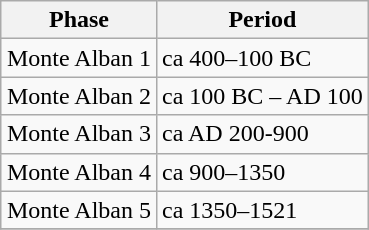<table class="wikitable" align="right">
<tr>
<th>Phase</th>
<th>Period</th>
</tr>
<tr>
<td>Monte Alban 1</td>
<td>ca 400–100 BC</td>
</tr>
<tr>
<td>Monte Alban 2</td>
<td>ca 100 BC – AD 100</td>
</tr>
<tr>
<td>Monte Alban 3</td>
<td>ca AD 200-900</td>
</tr>
<tr>
<td>Monte Alban 4</td>
<td>ca 900–1350</td>
</tr>
<tr>
<td>Monte Alban 5</td>
<td>ca 1350–1521</td>
</tr>
<tr>
</tr>
</table>
